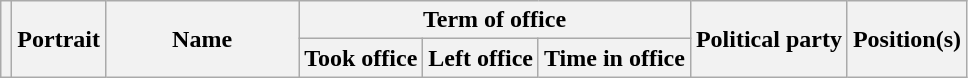<table class="wikitable" style="text-align:center;">
<tr>
<th rowspan=2></th>
<th rowspan=2>Portrait</th>
<th width=20% rowspan=2>Name<br></th>
<th colspan=3>Term of office</th>
<th rowspan=2>Political party</th>
<th rowspan=2>Position(s)</th>
</tr>
<tr>
<th>Took office</th>
<th>Left office</th>
<th>Time in office<br></th>
</tr>
</table>
